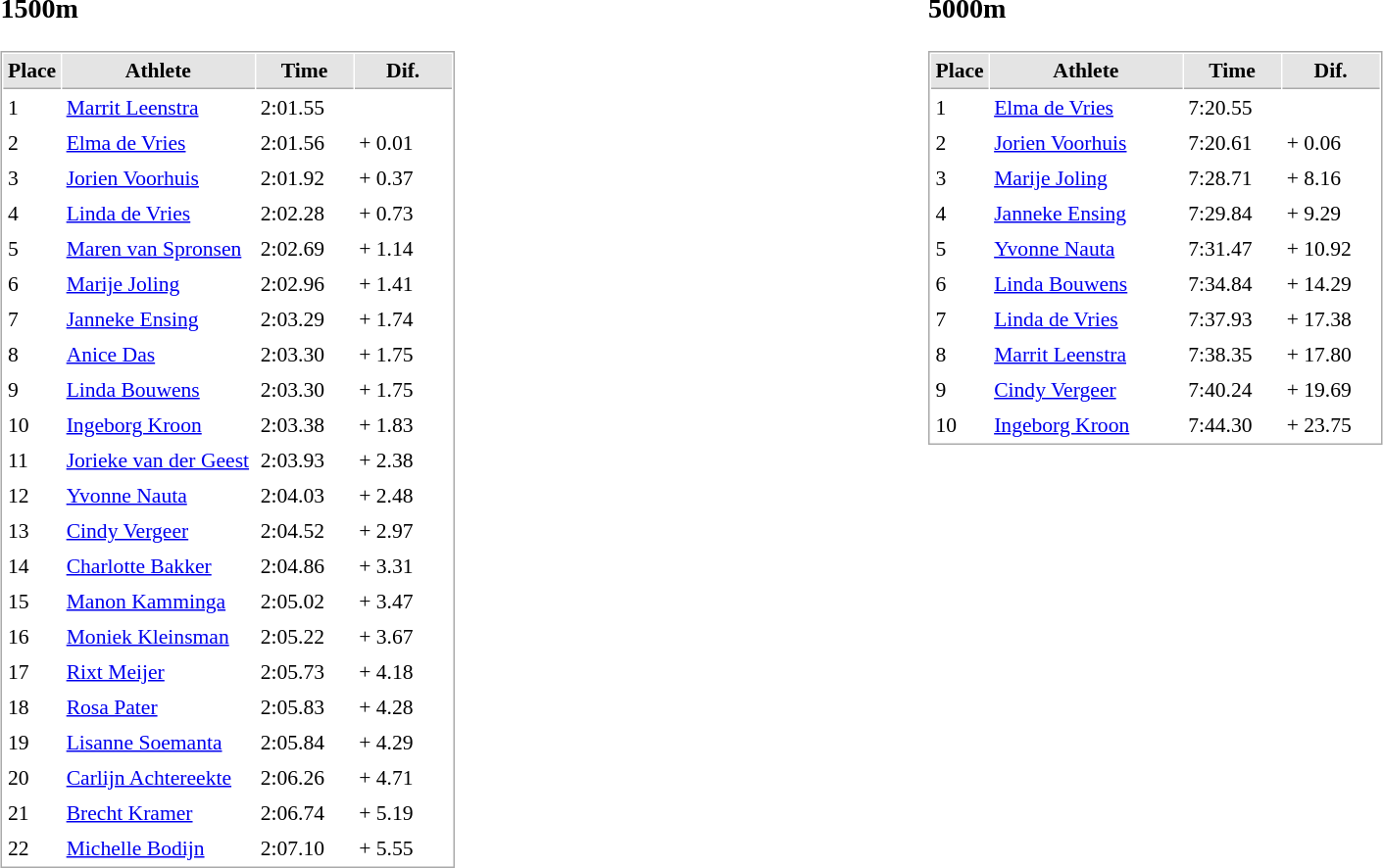<table width=100%>
<tr>
<td width=50% align=left valign=top><br><h3>1500m</h3><table cellspacing="1" cellpadding="3" style="border:1px solid #AAAAAA;font-size:90%">
<tr bgcolor="#E4E4E4">
<th style="border-bottom:1px solid #AAAAAA" width=15>Place</th>
<th style="border-bottom:1px solid #AAAAAA" width=125>Athlete</th>
<th style="border-bottom:1px solid #AAAAAA" width=60>Time</th>
<th style="border-bottom:1px solid #AAAAAA" width=60>Dif.</th>
</tr>
<tr>
<td>1</td>
<td><a href='#'>Marrit Leenstra</a></td>
<td>2:01.55</td>
<td></td>
</tr>
<tr>
<td>2</td>
<td><a href='#'>Elma de Vries</a></td>
<td>2:01.56</td>
<td>+ 0.01</td>
</tr>
<tr>
<td>3</td>
<td><a href='#'>Jorien Voorhuis</a></td>
<td>2:01.92</td>
<td>+ 0.37</td>
</tr>
<tr>
<td>4</td>
<td><a href='#'>Linda de Vries</a></td>
<td>2:02.28</td>
<td>+ 0.73</td>
</tr>
<tr>
<td>5</td>
<td><a href='#'>Maren van Spronsen</a></td>
<td>2:02.69</td>
<td>+ 1.14</td>
</tr>
<tr>
<td>6</td>
<td><a href='#'>Marije Joling</a></td>
<td>2:02.96</td>
<td>+ 1.41</td>
</tr>
<tr>
<td>7</td>
<td><a href='#'>Janneke Ensing</a></td>
<td>2:03.29</td>
<td>+ 1.74</td>
</tr>
<tr>
<td>8</td>
<td><a href='#'>Anice Das</a></td>
<td>2:03.30</td>
<td>+ 1.75</td>
</tr>
<tr>
<td>9</td>
<td><a href='#'>Linda Bouwens</a></td>
<td>2:03.30</td>
<td>+ 1.75</td>
</tr>
<tr>
<td>10</td>
<td><a href='#'>Ingeborg Kroon</a></td>
<td>2:03.38</td>
<td>+ 1.83</td>
</tr>
<tr>
<td>11</td>
<td><a href='#'>Jorieke van der Geest</a></td>
<td>2:03.93</td>
<td>+ 2.38</td>
</tr>
<tr>
<td>12</td>
<td><a href='#'>Yvonne Nauta</a></td>
<td>2:04.03</td>
<td>+ 2.48</td>
</tr>
<tr>
<td>13</td>
<td><a href='#'>Cindy Vergeer</a></td>
<td>2:04.52</td>
<td>+ 2.97</td>
</tr>
<tr>
<td>14</td>
<td><a href='#'>Charlotte Bakker</a></td>
<td>2:04.86</td>
<td>+ 3.31</td>
</tr>
<tr>
<td>15</td>
<td><a href='#'>Manon Kamminga</a></td>
<td>2:05.02</td>
<td>+ 3.47</td>
</tr>
<tr>
<td>16</td>
<td><a href='#'>Moniek Kleinsman</a></td>
<td>2:05.22</td>
<td>+ 3.67</td>
</tr>
<tr>
<td>17</td>
<td><a href='#'>Rixt Meijer</a></td>
<td>2:05.73</td>
<td>+ 4.18</td>
</tr>
<tr>
<td>18</td>
<td><a href='#'>Rosa Pater</a></td>
<td>2:05.83</td>
<td>+ 4.28</td>
</tr>
<tr>
<td>19</td>
<td><a href='#'>Lisanne Soemanta</a></td>
<td>2:05.84</td>
<td>+ 4.29</td>
</tr>
<tr>
<td>20</td>
<td><a href='#'>Carlijn Achtereekte</a></td>
<td>2:06.26</td>
<td>+ 4.71</td>
</tr>
<tr>
<td>21</td>
<td><a href='#'>Brecht Kramer</a></td>
<td>2:06.74</td>
<td>+ 5.19</td>
</tr>
<tr>
<td>22</td>
<td><a href='#'>Michelle Bodijn</a></td>
<td>2:07.10</td>
<td>+ 5.55</td>
</tr>
</table>
</td>
<td width=50% align=left valign=top><br><h3>5000m</h3><table cellspacing="1" cellpadding="3" style="border:1px solid #AAAAAA;font-size:90%">
<tr bgcolor="#E4E4E4">
<th style="border-bottom:1px solid #AAAAAA" width=15>Place</th>
<th style="border-bottom:1px solid #AAAAAA" width=125>Athlete</th>
<th style="border-bottom:1px solid #AAAAAA" width=60>Time</th>
<th style="border-bottom:1px solid #AAAAAA" width=60>Dif.</th>
</tr>
<tr>
<td>1</td>
<td><a href='#'>Elma de Vries</a></td>
<td>7:20.55</td>
<td></td>
</tr>
<tr>
<td>2</td>
<td><a href='#'>Jorien Voorhuis</a></td>
<td>7:20.61</td>
<td>+ 0.06</td>
</tr>
<tr>
<td>3</td>
<td><a href='#'>Marije Joling</a></td>
<td>7:28.71</td>
<td>+ 8.16</td>
</tr>
<tr>
<td>4</td>
<td><a href='#'>Janneke Ensing</a></td>
<td>7:29.84</td>
<td>+ 9.29</td>
</tr>
<tr>
<td>5</td>
<td><a href='#'>Yvonne Nauta</a></td>
<td>7:31.47</td>
<td>+ 10.92</td>
</tr>
<tr>
<td>6</td>
<td><a href='#'>Linda Bouwens</a></td>
<td>7:34.84</td>
<td>+ 14.29</td>
</tr>
<tr>
<td>7</td>
<td><a href='#'>Linda de Vries</a></td>
<td>7:37.93</td>
<td>+ 17.38</td>
</tr>
<tr>
<td>8</td>
<td><a href='#'>Marrit Leenstra</a></td>
<td>7:38.35</td>
<td>+ 17.80</td>
</tr>
<tr>
<td>9</td>
<td><a href='#'>Cindy Vergeer</a></td>
<td>7:40.24</td>
<td>+ 19.69</td>
</tr>
<tr>
<td>10</td>
<td><a href='#'>Ingeborg Kroon</a></td>
<td>7:44.30</td>
<td>+ 23.75</td>
</tr>
</table>
</td>
</tr>
</table>
